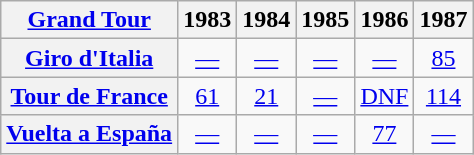<table class="wikitable plainrowheaders">
<tr>
<th scope="col"><a href='#'>Grand Tour</a></th>
<th scope="col">1983</th>
<th scope="col">1984</th>
<th scope="col">1985</th>
<th scope="col">1986</th>
<th scope="col">1987</th>
</tr>
<tr style="text-align:center;">
<th scope="row"> <a href='#'>Giro d'Italia</a></th>
<td><a href='#'>—</a></td>
<td><a href='#'>—</a></td>
<td><a href='#'>—</a></td>
<td><a href='#'>—</a></td>
<td><a href='#'>85</a></td>
</tr>
<tr style="text-align:center;">
<th scope="row"> <a href='#'>Tour de France</a></th>
<td><a href='#'>61</a></td>
<td><a href='#'>21</a></td>
<td><a href='#'>—</a></td>
<td><a href='#'>DNF</a></td>
<td><a href='#'>114</a></td>
</tr>
<tr style="text-align:center;">
<th scope="row"> <a href='#'>Vuelta a España</a></th>
<td><a href='#'>—</a></td>
<td><a href='#'>—</a></td>
<td><a href='#'>—</a></td>
<td><a href='#'>77</a></td>
<td><a href='#'>—</a></td>
</tr>
</table>
